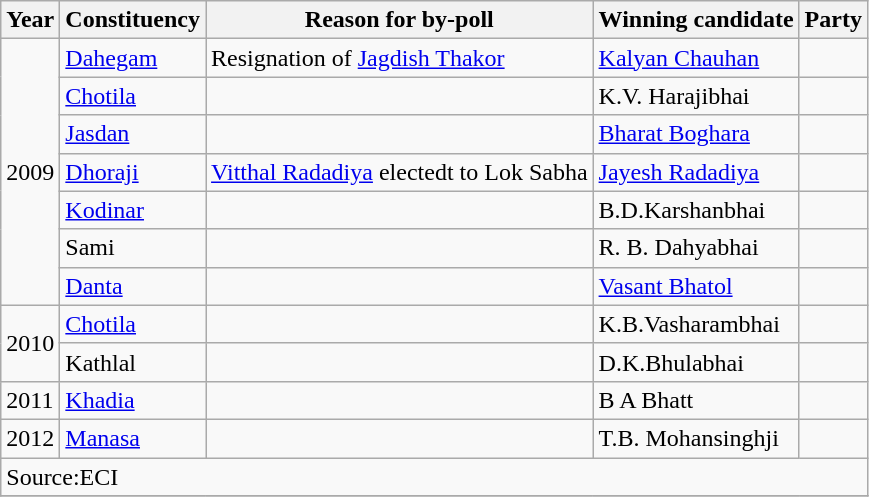<table class="wikitable sortable">
<tr>
<th>Year</th>
<th>Constituency</th>
<th>Reason for by-poll</th>
<th>Winning candidate</th>
<th colspan=2>Party</th>
</tr>
<tr>
<td rowspan=7>2009</td>
<td><a href='#'>Dahegam</a></td>
<td>Resignation of <a href='#'>Jagdish Thakor</a></td>
<td><a href='#'>Kalyan Chauhan</a></td>
<td></td>
</tr>
<tr>
<td><a href='#'>Chotila</a></td>
<td></td>
<td>K.V. Harajibhai</td>
<td></td>
</tr>
<tr>
<td><a href='#'>Jasdan</a></td>
<td></td>
<td><a href='#'>Bharat Boghara</a></td>
<td></td>
</tr>
<tr>
<td><a href='#'>Dhoraji</a></td>
<td><a href='#'>Vitthal Radadiya</a> electedt to Lok Sabha</td>
<td><a href='#'>Jayesh Radadiya</a></td>
<td></td>
</tr>
<tr>
<td><a href='#'>Kodinar</a></td>
<td></td>
<td>B.D.Karshanbhai</td>
<td></td>
</tr>
<tr>
<td>Sami</td>
<td></td>
<td>R. B. Dahyabhai</td>
<td></td>
</tr>
<tr>
<td><a href='#'>Danta</a></td>
<td></td>
<td><a href='#'>Vasant Bhatol</a></td>
<td></td>
</tr>
<tr>
<td rowspan=2">2010</td>
<td><a href='#'>Chotila</a></td>
<td></td>
<td>K.B.Vasharambhai</td>
<td></td>
</tr>
<tr>
<td>Kathlal</td>
<td></td>
<td>D.K.Bhulabhai</td>
<td></td>
</tr>
<tr>
<td>2011</td>
<td><a href='#'>Khadia</a></td>
<td></td>
<td>B A Bhatt</td>
<td></td>
</tr>
<tr>
<td>2012</td>
<td><a href='#'>Manasa</a></td>
<td></td>
<td>T.B. Mohansinghji</td>
<td></td>
</tr>
<tr class="sortbottom">
<td colspan=6>Source:ECI</td>
</tr>
<tr>
</tr>
</table>
